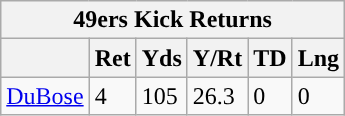<table class="wikitable">
<tr>
<th colspan="6">49ers Kick Returns</th>
</tr>
<tr>
<th></th>
<th>Ret</th>
<th>Yds</th>
<th>Y/Rt</th>
<th>TD</th>
<th>Lng</th>
</tr>
<tr>
<td><a href='#'>DuBose</a></td>
<td>4</td>
<td>105</td>
<td>26.3</td>
<td>0</td>
<td>0</td>
</tr>
</table>
